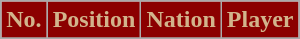<table class="wikitable sortable">
<tr>
<th style="background:#8B0000; color:#D2B48C;" scope="col">No.</th>
<th style="background:#8B0000; color:#D2B48C;" scope="col">Position</th>
<th style="background:#8B0000; color:#D2B48C;" scope="col">Nation</th>
<th style="background:#8B0000; color:#D2B48C;" scope="col">Player</th>
</tr>
<tr>
</tr>
</table>
